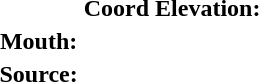<table>
<tr>
<th></th>
<th>Coord</th>
<th>Elevation:</th>
</tr>
<tr |>
<th>Mouth:</th>
<td></td>
<td></td>
</tr>
<tr |>
<th>Source:</th>
<td></td>
<td></td>
</tr>
<tr |>
</tr>
</table>
